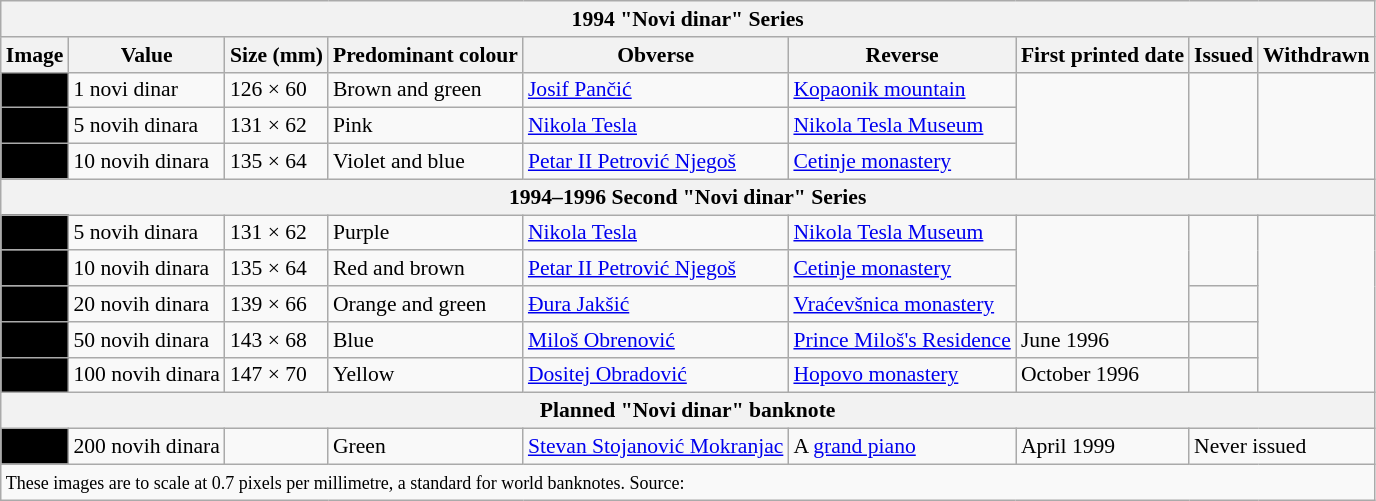<table class="wikitable" style="font-size: 90%">
<tr>
<th colspan="9">1994 "Novi dinar" Series</th>
</tr>
<tr>
<th>Image</th>
<th>Value</th>
<th>Size (mm)</th>
<th>Predominant colour</th>
<th>Obverse</th>
<th>Reverse</th>
<th>First printed date</th>
<th>Issued</th>
<th>Withdrawn</th>
</tr>
<tr>
<td align="center" bgcolor="#000000"></td>
<td>1 novi dinar</td>
<td>126 × 60</td>
<td>Brown and green</td>
<td><a href='#'>Josif Pančić</a></td>
<td><a href='#'>Kopaonik mountain</a></td>
<td rowspan="3"></td>
<td rowspan="3"></td>
<td rowspan="3"></td>
</tr>
<tr>
<td align="center" bgcolor="#000000"></td>
<td>5 novih dinara</td>
<td>131 × 62</td>
<td>Pink</td>
<td><a href='#'>Nikola Tesla</a></td>
<td><a href='#'>Nikola Tesla Museum</a></td>
</tr>
<tr>
<td align="center" bgcolor="#000000"></td>
<td>10 novih dinara</td>
<td>135 × 64</td>
<td>Violet and blue</td>
<td><a href='#'>Petar II Petrović Njegoš</a></td>
<td><a href='#'>Cetinje monastery</a></td>
</tr>
<tr>
<th colspan="9">1994–1996 Second "Novi dinar" Series</th>
</tr>
<tr>
<td align="center" bgcolor="#000000"></td>
<td>5 novih dinara</td>
<td>131 × 62</td>
<td>Purple</td>
<td><a href='#'>Nikola Tesla</a></td>
<td><a href='#'>Nikola Tesla Museum</a></td>
<td rowspan="3"></td>
<td rowspan="2"></td>
<td rowspan="5"></td>
</tr>
<tr>
<td align="center" bgcolor="#000000"></td>
<td>10 novih dinara</td>
<td>135 × 64</td>
<td>Red and brown</td>
<td><a href='#'>Petar II Petrović Njegoš</a></td>
<td><a href='#'>Cetinje monastery</a></td>
</tr>
<tr>
<td align="center" bgcolor="#000000"></td>
<td>20 novih dinara</td>
<td>139 × 66</td>
<td>Orange and green</td>
<td><a href='#'>Đura Jakšić</a></td>
<td><a href='#'>Vraćevšnica monastery</a></td>
<td></td>
</tr>
<tr>
<td align="center" bgcolor="#000000"></td>
<td>50 novih dinara</td>
<td>143 × 68</td>
<td>Blue</td>
<td><a href='#'>Miloš Obrenović</a></td>
<td><a href='#'>Prince Miloš's Residence</a></td>
<td>June 1996</td>
<td></td>
</tr>
<tr>
<td align="center" bgcolor="#000000"></td>
<td>100 novih dinara</td>
<td>147 × 70</td>
<td>Yellow</td>
<td><a href='#'>Dositej Obradović</a></td>
<td><a href='#'>Hopovo monastery</a></td>
<td>October 1996</td>
<td></td>
</tr>
<tr>
<th colspan="9">Planned "Novi dinar" banknote</th>
</tr>
<tr>
<td align="center" bgcolor="#000000"></td>
<td>200 novih dinara</td>
<td></td>
<td>Green</td>
<td><a href='#'>Stevan Stojanović Mokranjac</a></td>
<td>A <a href='#'>grand piano</a></td>
<td>April 1999</td>
<td colspan="2">Never issued</td>
</tr>
<tr>
<td colspan="9"><small>These images are to scale at 0.7 pixels per millimetre, a standard for world banknotes. Source:</small></td>
</tr>
</table>
